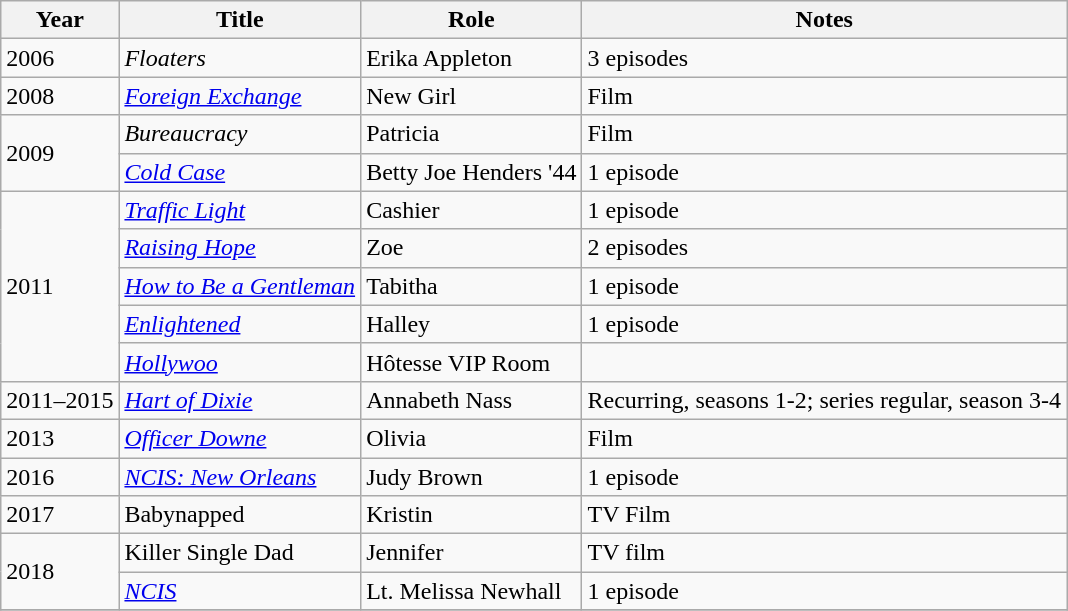<table class="wikitable sortable">
<tr>
<th>Year</th>
<th>Title</th>
<th>Role</th>
<th class="unsortable">Notes</th>
</tr>
<tr>
<td>2006</td>
<td><em>Floaters</em></td>
<td>Erika Appleton</td>
<td>3 episodes</td>
</tr>
<tr>
<td>2008</td>
<td><em><a href='#'>Foreign Exchange</a></em></td>
<td>New Girl</td>
<td>Film</td>
</tr>
<tr>
<td rowspan="2">2009</td>
<td><em>Bureaucracy</em></td>
<td>Patricia</td>
<td>Film</td>
</tr>
<tr>
<td><em><a href='#'>Cold Case</a></em></td>
<td>Betty Joe Henders '44</td>
<td>1 episode</td>
</tr>
<tr>
<td rowspan="5">2011</td>
<td><em><a href='#'>Traffic Light</a></em></td>
<td>Cashier</td>
<td>1 episode</td>
</tr>
<tr>
<td><em><a href='#'>Raising Hope</a></em></td>
<td>Zoe</td>
<td>2 episodes</td>
</tr>
<tr>
<td><em><a href='#'>How to Be a Gentleman</a></em></td>
<td>Tabitha</td>
<td>1 episode</td>
</tr>
<tr>
<td><em><a href='#'>Enlightened</a></em></td>
<td>Halley</td>
<td>1 episode</td>
</tr>
<tr>
<td><em><a href='#'>Hollywoo</a></em></td>
<td>Hôtesse VIP Room</td>
<td></td>
</tr>
<tr>
<td>2011–2015</td>
<td><em><a href='#'>Hart of Dixie</a></em></td>
<td>Annabeth Nass</td>
<td>Recurring, seasons 1-2; series regular, season 3-4</td>
</tr>
<tr>
<td>2013</td>
<td><em><a href='#'>Officer Downe</a></em></td>
<td>Olivia</td>
<td>Film</td>
</tr>
<tr>
<td>2016</td>
<td><em><a href='#'>NCIS: New Orleans</a></em></td>
<td>Judy Brown</td>
<td>1 episode</td>
</tr>
<tr>
<td>2017</td>
<td>Babynapped</td>
<td>Kristin</td>
<td>TV Film</td>
</tr>
<tr>
<td rowspan="2">2018</td>
<td>Killer Single Dad</td>
<td>Jennifer</td>
<td>TV film</td>
</tr>
<tr>
<td><em><a href='#'>NCIS</a></em></td>
<td>Lt. Melissa Newhall</td>
<td>1 episode</td>
</tr>
<tr>
</tr>
</table>
